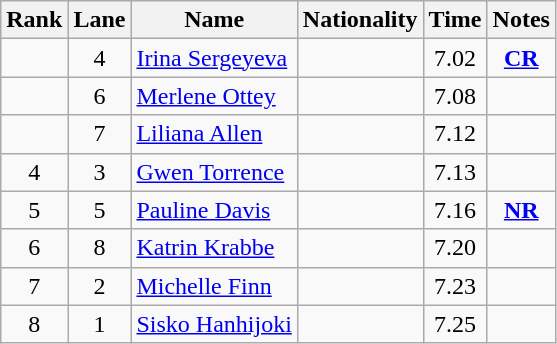<table class="wikitable sortable" style="text-align:center">
<tr>
<th>Rank</th>
<th>Lane</th>
<th>Name</th>
<th>Nationality</th>
<th>Time</th>
<th>Notes</th>
</tr>
<tr>
<td></td>
<td>4</td>
<td align="left"><a href='#'>Irina Sergeyeva</a></td>
<td align=left></td>
<td>7.02</td>
<td><strong><a href='#'>CR</a></strong></td>
</tr>
<tr>
<td></td>
<td>6</td>
<td align="left"><a href='#'>Merlene Ottey</a></td>
<td align=left></td>
<td>7.08</td>
<td></td>
</tr>
<tr>
<td></td>
<td>7</td>
<td align="left"><a href='#'>Liliana Allen</a></td>
<td align=left></td>
<td>7.12</td>
<td></td>
</tr>
<tr>
<td>4</td>
<td>3</td>
<td align="left"><a href='#'>Gwen Torrence</a></td>
<td align=left></td>
<td>7.13</td>
<td></td>
</tr>
<tr>
<td>5</td>
<td>5</td>
<td align="left"><a href='#'>Pauline Davis</a></td>
<td align=left></td>
<td>7.16</td>
<td><strong><a href='#'>NR</a></strong></td>
</tr>
<tr>
<td>6</td>
<td>8</td>
<td align="left"><a href='#'>Katrin Krabbe</a></td>
<td align=left></td>
<td>7.20</td>
<td></td>
</tr>
<tr>
<td>7</td>
<td>2</td>
<td align="left"><a href='#'>Michelle Finn</a></td>
<td align=left></td>
<td>7.23</td>
<td></td>
</tr>
<tr>
<td>8</td>
<td>1</td>
<td align="left"><a href='#'>Sisko Hanhijoki</a></td>
<td align=left></td>
<td>7.25</td>
<td></td>
</tr>
</table>
